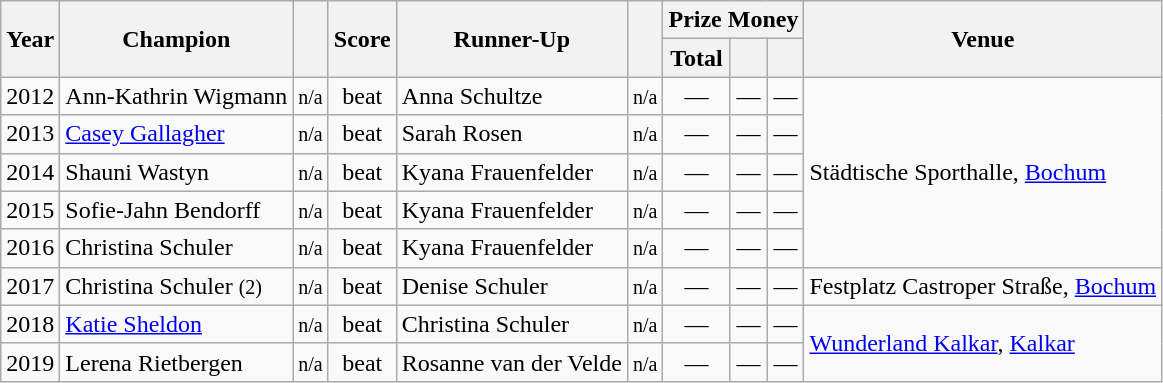<table class="wikitable sortable">
<tr>
<th rowspan=2>Year</th>
<th rowspan=2>Champion</th>
<th rowspan=2></th>
<th rowspan=2>Score</th>
<th rowspan=2>Runner-Up</th>
<th rowspan=2></th>
<th colspan=3>Prize Money</th>
<th rowspan=2>Venue</th>
</tr>
<tr>
<th>Total</th>
<th></th>
<th></th>
</tr>
<tr>
<td>2012</td>
<td> Ann-Kathrin Wigmann</td>
<td align=center><small><span>n/a</span></small></td>
<td align=center>beat</td>
<td> Anna Schultze</td>
<td align=center><small><span>n/a</span></small></td>
<td align=center>—</td>
<td align=center>—</td>
<td align=center>—</td>
<td rowspan=5>Städtische Sporthalle, <a href='#'>Bochum</a></td>
</tr>
<tr>
<td>2013</td>
<td> <a href='#'>Casey Gallagher</a></td>
<td align=center><small><span>n/a</span></small></td>
<td align=center>beat</td>
<td> Sarah Rosen</td>
<td align=center><small><span>n/a</span></small></td>
<td align=center>—</td>
<td align=center>—</td>
<td align=center>—</td>
</tr>
<tr>
<td>2014</td>
<td> Shauni Wastyn</td>
<td align=center><small><span>n/a</span></small></td>
<td align=center>beat</td>
<td> Kyana Frauenfelder</td>
<td align=center><small><span>n/a</span></small></td>
<td align=center>—</td>
<td align=center>—</td>
<td align=center>—</td>
</tr>
<tr>
<td>2015</td>
<td> Sofie-Jahn Bendorff</td>
<td align=center><small><span>n/a</span></small></td>
<td align=center>beat</td>
<td> Kyana Frauenfelder</td>
<td align=center><small><span>n/a</span></small></td>
<td align=center>—</td>
<td align=center>—</td>
<td align=center>—</td>
</tr>
<tr>
<td>2016</td>
<td> Christina Schuler</td>
<td align=center><small><span>n/a</span></small></td>
<td align=center>beat</td>
<td> Kyana Frauenfelder</td>
<td align=center><small><span>n/a</span></small></td>
<td align=center>—</td>
<td align=center>—</td>
<td align=center>—</td>
</tr>
<tr>
<td>2017</td>
<td> Christina Schuler <small>(2)</small></td>
<td align=center><small><span>n/a</span></small></td>
<td align=center>beat</td>
<td> Denise Schuler</td>
<td align=center><small><span>n/a</span></small></td>
<td align=center>—</td>
<td align=center>—</td>
<td align=center>—</td>
<td>Festplatz Castroper Straße, <a href='#'>Bochum</a></td>
</tr>
<tr>
<td>2018</td>
<td> <a href='#'>Katie Sheldon</a></td>
<td align=center><small><span>n/a</span></small></td>
<td align=center>beat</td>
<td> Christina Schuler</td>
<td align=center><small><span>n/a</span></small></td>
<td align=center>—</td>
<td align=center>—</td>
<td align=center>—</td>
<td rowspan=3><a href='#'>Wunderland Kalkar</a>, <a href='#'>Kalkar</a></td>
</tr>
<tr>
<td>2019</td>
<td> Lerena Rietbergen</td>
<td align=center><small><span>n/a</span></small></td>
<td align=center>beat</td>
<td> Rosanne van der Velde</td>
<td align=center><small><span>n/a</span></small></td>
<td align=center>—</td>
<td align=center>—</td>
<td align=center>—</td>
</tr>
</table>
